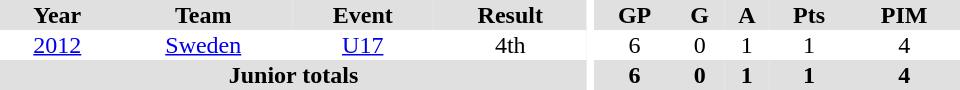<table border="0" cellpadding="1" cellspacing="0" ID="Table3" style="text-align:center; width:40em">
<tr ALIGN="center" bgcolor="#e0e0e0">
<th>Year</th>
<th>Team</th>
<th>Event</th>
<th>Result</th>
<th rowspan="99" bgcolor="#ffffff"></th>
<th>GP</th>
<th>G</th>
<th>A</th>
<th>Pts</th>
<th>PIM</th>
</tr>
<tr>
<td><a href='#'>2012</a></td>
<td><a href='#'>Sweden</a></td>
<td><a href='#'>U17</a></td>
<td>4th</td>
<td>6</td>
<td>0</td>
<td>1</td>
<td>1</td>
<td>4</td>
</tr>
<tr bgcolor="#e0e0e0">
<th colspan="4">Junior totals</th>
<th>6</th>
<th>0</th>
<th>1</th>
<th>1</th>
<th>4</th>
</tr>
</table>
